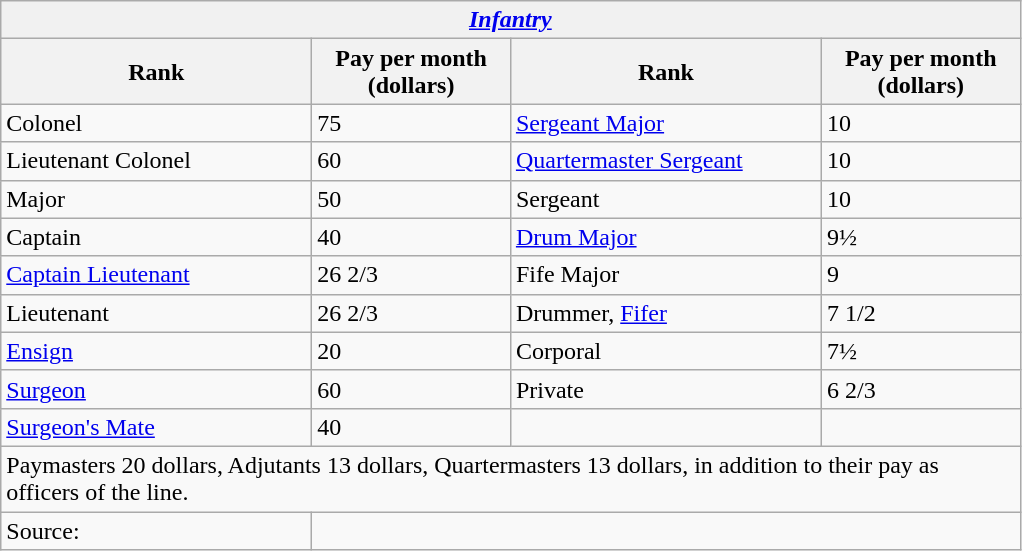<table class="wikitable">
<tr bgcolor="F1F1F1">
<td colspan=4 style="text-align:center;"><strong><em><a href='#'>Infantry</a></em></strong></td>
</tr>
<tr>
<th align="left" width="200">Rank</th>
<th align="left" width="125">Pay per month (dollars)</th>
<th align="left" width="200">Rank</th>
<th align="left" width="125">Pay per month (dollars)</th>
</tr>
<tr>
<td>Colonel</td>
<td>75</td>
<td><a href='#'>Sergeant Major</a></td>
<td>10</td>
</tr>
<tr>
<td>Lieutenant Colonel</td>
<td>60</td>
<td><a href='#'>Quartermaster Sergeant</a></td>
<td>10</td>
</tr>
<tr>
<td>Major</td>
<td>50</td>
<td>Sergeant</td>
<td>10</td>
</tr>
<tr>
<td>Captain</td>
<td>40</td>
<td><a href='#'>Drum Major</a></td>
<td>9½</td>
</tr>
<tr>
<td><a href='#'>Captain Lieutenant</a></td>
<td>26 2/3</td>
<td>Fife Major</td>
<td>9</td>
</tr>
<tr>
<td>Lieutenant</td>
<td>26 2/3</td>
<td>Drummer, <a href='#'>Fifer</a></td>
<td>7 1/2</td>
</tr>
<tr>
<td><a href='#'>Ensign</a></td>
<td>20</td>
<td>Corporal</td>
<td>7½</td>
</tr>
<tr>
<td><a href='#'>Surgeon</a></td>
<td>60</td>
<td>Private</td>
<td>6 2/3</td>
</tr>
<tr>
<td><a href='#'>Surgeon's Mate</a></td>
<td>40</td>
<td></td>
<td></td>
</tr>
<tr>
<td colspan=4>Paymasters 20 dollars, Adjutants 13 dollars, Quartermasters 13 dollars, in addition to their pay as officers of the line.</td>
</tr>
<tr>
<td>Source:</td>
<td colspan=3></td>
</tr>
</table>
